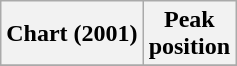<table class="wikitable">
<tr>
<th>Chart (2001)</th>
<th>Peak<br>position</th>
</tr>
<tr>
</tr>
</table>
